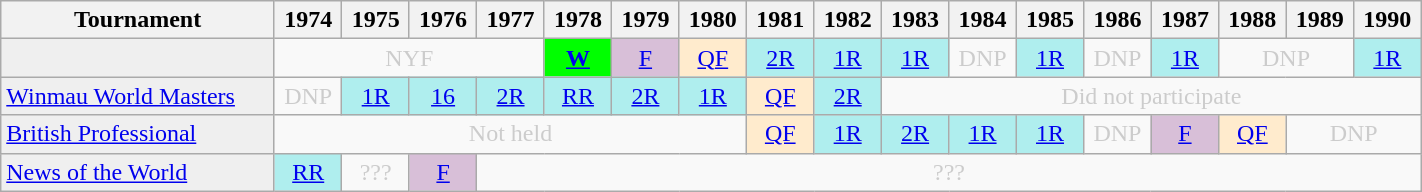<table class="wikitable" style="width:75%; margin:0">
<tr>
<th>Tournament</th>
<th>1974</th>
<th>1975</th>
<th>1976</th>
<th>1977</th>
<th>1978</th>
<th>1979</th>
<th>1980</th>
<th>1981</th>
<th>1982</th>
<th>1983</th>
<th>1984</th>
<th>1985</th>
<th>1986</th>
<th>1987</th>
<th>1988</th>
<th>1989</th>
<th>1990</th>
</tr>
<tr>
<td style="background:#efefef;"></td>
<td colspan="4" style="text-align:center; color:#ccc;">NYF</td>
<td style="text-align:center; background:lime;"><strong><a href='#'>W</a></strong></td>
<td style="text-align:center; background:thistle;"><a href='#'>F</a></td>
<td style="text-align:center; background:#ffebcd;"><a href='#'>QF</a></td>
<td style="text-align:center; background:#afeeee;"><a href='#'>2R</a></td>
<td style="text-align:center; background:#afeeee;"><a href='#'>1R</a></td>
<td style="text-align:center; background:#afeeee;"><a href='#'>1R</a></td>
<td style="text-align:center; color:#ccc;">DNP</td>
<td style="text-align:center; background:#afeeee;"><a href='#'>1R</a></td>
<td style="text-align:center; color:#ccc;">DNP</td>
<td style="text-align:center; background:#afeeee;"><a href='#'>1R</a></td>
<td colspan="2" style="text-align:center; color:#ccc;">DNP</td>
<td style="text-align:center; background:#afeeee;"><a href='#'>1R</a></td>
</tr>
<tr>
<td style="background:#efefef;"><a href='#'>Winmau World Masters</a></td>
<td style="text-align:center; color:#ccc;">DNP</td>
<td style="text-align:center; background:#afeeee;"><a href='#'>1R</a></td>
<td style="text-align:center; background:#afeeee;"><a href='#'>16</a></td>
<td style="text-align:center; background:#afeeee;"><a href='#'>2R</a></td>
<td style="text-align:center; background:#afeeee;"><a href='#'>RR</a></td>
<td style="text-align:center; background:#afeeee;"><a href='#'>2R</a></td>
<td style="text-align:center; background:#afeeee;"><a href='#'>1R</a></td>
<td style="text-align:center; background:#ffebcd;"><a href='#'>QF</a></td>
<td style="text-align:center; background:#afeeee;"><a href='#'>2R</a></td>
<td colspan="8" style="text-align:center; color:#ccc;">Did not participate</td>
</tr>
<tr>
<td style="background:#efefef;"><a href='#'>British Professional</a></td>
<td colspan="7" style="text-align:center; color:#ccc;">Not held</td>
<td style="text-align:center; background:#ffebcd;"><a href='#'>QF</a></td>
<td style="text-align:center; background:#afeeee;"><a href='#'>1R</a></td>
<td style="text-align:center; background:#afeeee;"><a href='#'>2R</a></td>
<td style="text-align:center; background:#afeeee;"><a href='#'>1R</a></td>
<td style="text-align:center; background:#afeeee;"><a href='#'>1R</a></td>
<td style="text-align:center; color:#ccc;">DNP</td>
<td style="text-align:center; background:thistle;"><a href='#'>F</a></td>
<td style="text-align:center; background:#ffebcd;"><a href='#'>QF</a></td>
<td colspan="2" style="text-align:center; color:#ccc;">DNP</td>
</tr>
<tr>
<td style="background:#efefef;"><a href='#'>News of the World</a></td>
<td style="text-align:center; background:#afeeee;"><a href='#'>RR</a></td>
<td style="text-align:center; color:#ccc;">???</td>
<td style="text-align:center; background:thistle;"><a href='#'>F</a></td>
<td colspan="14" style="text-align:center; color:#ccc;">???</td>
</tr>
</table>
